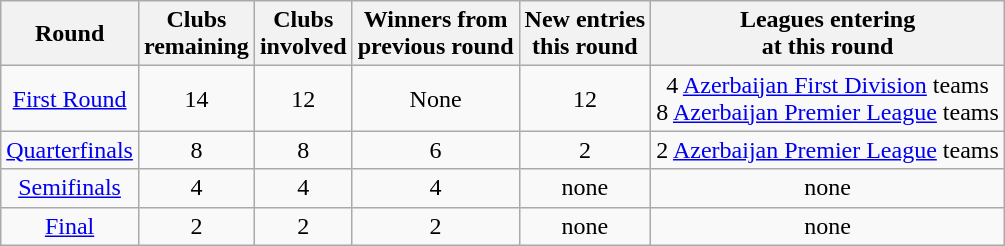<table class="wikitable" style="text-align:center">
<tr>
<th>Round</th>
<th>Clubs<br>remaining</th>
<th>Clubs<br>involved</th>
<th>Winners from<br>previous round</th>
<th>New entries<br>this round</th>
<th>Leagues entering<br>at this round</th>
</tr>
<tr>
<td><a href='#'>First Round</a></td>
<td>14</td>
<td>12</td>
<td>None</td>
<td>12</td>
<td>4 <a href='#'>Azerbaijan First Division</a> teams <br> 8 <a href='#'>Azerbaijan Premier League</a> teams</td>
</tr>
<tr>
<td><a href='#'>Quarterfinals</a></td>
<td>8</td>
<td>8</td>
<td>6</td>
<td>2</td>
<td>2 <a href='#'>Azerbaijan Premier League</a> teams</td>
</tr>
<tr>
<td><a href='#'>Semifinals</a></td>
<td>4</td>
<td>4</td>
<td>4</td>
<td>none</td>
<td>none</td>
</tr>
<tr>
<td><a href='#'>Final</a></td>
<td>2</td>
<td>2</td>
<td>2</td>
<td>none</td>
<td>none</td>
</tr>
</table>
